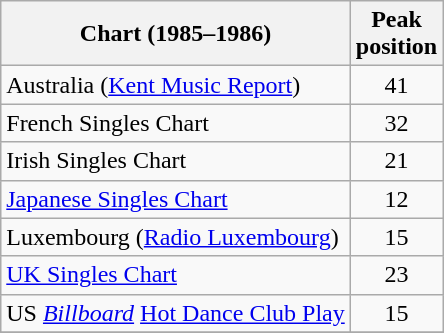<table class="wikitable">
<tr>
<th>Chart (1985–1986)</th>
<th>Peak<br>position</th>
</tr>
<tr>
<td>Australia (<a href='#'>Kent Music Report</a>)</td>
<td align="center">41</td>
</tr>
<tr>
<td>French Singles Chart</td>
<td align="center">32</td>
</tr>
<tr>
<td>Irish Singles Chart</td>
<td align="center">21</td>
</tr>
<tr>
<td><a href='#'>Japanese Singles Chart</a></td>
<td align="center">12</td>
</tr>
<tr>
<td>Luxembourg (<a href='#'>Radio Luxembourg</a>)</td>
<td align="center">15</td>
</tr>
<tr>
<td><a href='#'>UK Singles Chart</a></td>
<td align="center">23</td>
</tr>
<tr>
<td>US <em><a href='#'>Billboard</a></em> <a href='#'>Hot Dance Club Play</a></td>
<td align="center">15</td>
</tr>
<tr>
</tr>
</table>
